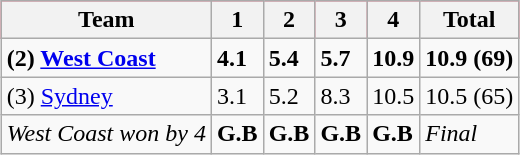<table class="wikitable" style="margin:1em auto;">
<tr bgcolor="#FF0033">
<th>Team</th>
<th>1</th>
<th>2</th>
<th>3</th>
<th>4</th>
<th>Total</th>
</tr>
<tr>
<td><strong>(2) <a href='#'>West Coast</a></strong></td>
<td><strong>4.1</strong></td>
<td><strong>5.4</strong></td>
<td><strong>5.7</strong></td>
<td><strong>10.9</strong></td>
<td><strong>10.9 (69)</strong></td>
</tr>
<tr>
<td>(3) <a href='#'>Sydney</a></td>
<td>3.1</td>
<td>5.2</td>
<td>8.3</td>
<td>10.5</td>
<td>10.5 (65)</td>
</tr>
<tr>
<td><em>West Coast won by 4</em></td>
<td><strong>G.B</strong></td>
<td><strong>G.B</strong></td>
<td><strong>G.B</strong></td>
<td><strong>G.B</strong></td>
<td><em>Final</em></td>
</tr>
</table>
